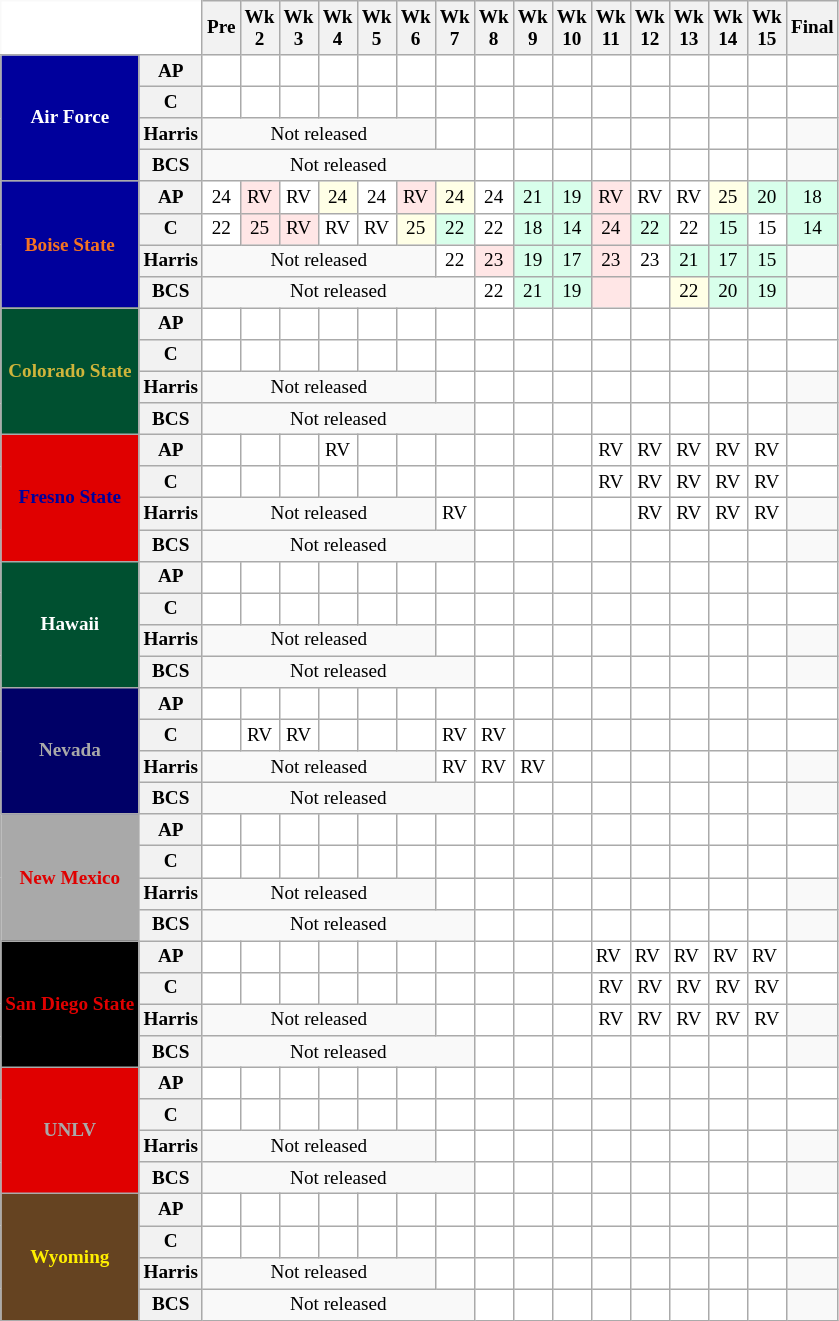<table class="wikitable" style="white-space:nowrap;font-size:80%;">
<tr>
<th colspan=2 style="background:white; border-top-style:hidden; border-left-style:hidden;"> </th>
<th>Pre</th>
<th>Wk<br>2</th>
<th>Wk<br>3</th>
<th>Wk<br>4</th>
<th>Wk<br>5</th>
<th>Wk<br>6</th>
<th>Wk<br>7</th>
<th>Wk<br>8</th>
<th>Wk<br>9</th>
<th>Wk<br>10</th>
<th>Wk<br>11</th>
<th>Wk<br>12</th>
<th>Wk<br>13</th>
<th>Wk<br>14</th>
<th>Wk<br>15</th>
<th>Final</th>
</tr>
<tr style="text-align:center;">
<th rowspan=4 style="background:#00009c; color:#fff;">Air Force</th>
<th>AP</th>
<td style="background:#FFF;"></td>
<td style="background:#FFF;"></td>
<td style="background:#FFF;"></td>
<td style="background:#FFF;"></td>
<td style="background:#FFF;"></td>
<td style="background:#FFF;"></td>
<td style="background:#FFF;"></td>
<td style="background:#FFF;"></td>
<td style="background:#FFF;"></td>
<td style="background:#FFF;"></td>
<td style="background:#FFF;"></td>
<td style="background:#FFF;"></td>
<td style="background:#FFF;"></td>
<td style="background:#FFF;"></td>
<td style="background:#FFF;"></td>
<td style="background:#FFF;"></td>
</tr>
<tr style="text-align:center;">
<th>C</th>
<td style="background:#FFF;"></td>
<td style="background:#FFF;"></td>
<td style="background:#FFF;"></td>
<td style="background:#FFF;"></td>
<td style="background:#FFF;"></td>
<td style="background:#FFF;"></td>
<td style="background:#FFF;"></td>
<td style="background:#FFF;"></td>
<td style="background:#FFF;"></td>
<td style="background:#FFF;"></td>
<td style="background:#FFF;"></td>
<td style="background:#FFF;"></td>
<td style="background:#FFF;"></td>
<td style="background:#FFF;"></td>
<td style="background:#FFF;"></td>
<td style="background:#FFF;"></td>
</tr>
<tr style="text-align:center;">
<th>Harris</th>
<td colspan="6" style="text-align:center;">Not released</td>
<td style="background:#FFF;"></td>
<td style="background:#FFF;"></td>
<td style="background:#FFF;"></td>
<td style="background:#FFF;"></td>
<td style="background:#FFF;"></td>
<td style="background:#FFF;"></td>
<td style="background:#FFF;"></td>
<td style="background:#FFF;"></td>
<td style="background:#FFF;"></td>
<td></td>
</tr>
<tr style="text-align:center;">
<th>BCS</th>
<td colspan="7" style="text-align:center;">Not released</td>
<td style="background:#FFF;"></td>
<td style="background:#FFF;"></td>
<td style="background:#FFF;"></td>
<td style="background:#FFF;"></td>
<td style="background:#FFF;"></td>
<td style="background:#FFF;"></td>
<td style="background:#FFF;"></td>
<td style="background:#FFF;"></td>
<td></td>
</tr>
<tr style="text-align:center;">
<th rowspan=4 style="background:#00009C; color:#f47321;">Boise State</th>
<th>AP</th>
<td style="background:#FFF;">24</td>
<td style="background:#ffe6e6;">RV</td>
<td style="background:#FFF;">RV</td>
<td style="background:#ffffe6;">24</td>
<td style="background:#FFF;">24</td>
<td style="background:#ffe6e6;">RV</td>
<td style="background:#ffffe6;">24</td>
<td style="background:#FFF;">24</td>
<td style="background:#d8ffeb;">21</td>
<td style="background:#d8ffeb;">19</td>
<td style="background:#ffe6e6;">RV</td>
<td style="background:#FFF;">RV</td>
<td style="background:#FFF;">RV</td>
<td style="background:#ffffe6;">25</td>
<td style="background:#d8ffeb;">20</td>
<td style="background:#d8ffeb;">18</td>
</tr>
<tr style="text-align:center;">
<th>C</th>
<td style="background:#FFF;">22</td>
<td style="background:#ffe6e6;">25</td>
<td style="background:#ffe6e6;">RV</td>
<td style="background:#FFF;">RV</td>
<td style="background:#FFF;">RV</td>
<td style="background:#ffffe6;">25</td>
<td style="background:#d8ffeb;">22</td>
<td style="background:#FFF;">22</td>
<td style="background:#d8ffeb;">18</td>
<td style="background:#d8ffeb;">14</td>
<td style="background:#ffe6e6;">24</td>
<td style="background:#d8ffeb;">22</td>
<td style="background:#FFF;">22</td>
<td style="background:#d8ffeb;">15</td>
<td style="background:#FFF;">15</td>
<td style="background:#d8ffeb;">14</td>
</tr>
<tr style="text-align:center;">
<th>Harris</th>
<td colspan="6" style="text-align:center;">Not released</td>
<td style="background:#FFF;">22</td>
<td style="background:#ffe6e6;">23</td>
<td style="background:#d8ffeb;">19</td>
<td style="background:#d8ffeb;">17</td>
<td style="background:#ffe6e6;">23</td>
<td style="background:#FFF;">23</td>
<td style="background:#d8ffeb;">21</td>
<td style="background:#d8ffeb;">17</td>
<td style="background:#d8ffeb;">15</td>
<td></td>
</tr>
<tr style="text-align:center;">
<th>BCS</th>
<td colspan="7" style="text-align:center;">Not released</td>
<td style="background:#FFF;">22</td>
<td style="background:#d8ffeb;">21</td>
<td style="background:#d8ffeb;">19</td>
<td style="background:#ffe6e6;"></td>
<td style="background:#FFF;"></td>
<td style="background:#ffffe6;">22</td>
<td style="background:#d8ffeb;">20</td>
<td style="background:#d8ffeb;">19</td>
<td></td>
</tr>
<tr style="text-align:center;">
<th rowspan=4 style="background:#005030; color:#CFB53B;">Colorado State</th>
<th>AP</th>
<td style="background:#FFF;"></td>
<td style="background:#FFF;"></td>
<td style="background:#FFF;"></td>
<td style="background:#FFF;"></td>
<td style="background:#FFF;"></td>
<td style="background:#FFF;"></td>
<td style="background:#FFF;"></td>
<td style="background:#FFF;"></td>
<td style="background:#FFF;"></td>
<td style="background:#FFF;"></td>
<td style="background:#FFF;"></td>
<td style="background:#FFF;"></td>
<td style="background:#FFF;"></td>
<td style="background:#FFF;"></td>
<td style="background:#FFF;"></td>
<td style="background:#FFF;"></td>
</tr>
<tr style="text-align:center;">
<th>C</th>
<td style="background:#FFF;"></td>
<td style="background:#FFF;"></td>
<td style="background:#FFF;"></td>
<td style="background:#FFF;"></td>
<td style="background:#FFF;"></td>
<td style="background:#FFF;"></td>
<td style="background:#FFF;"></td>
<td style="background:#FFF;"></td>
<td style="background:#FFF;"></td>
<td style="background:#FFF;"></td>
<td style="background:#FFF;"></td>
<td style="background:#FFF;"></td>
<td style="background:#FFF;"></td>
<td style="background:#FFF;"></td>
<td style="background:#FFF;"></td>
<td style="background:#FFF;"></td>
</tr>
<tr style="text-align:center;">
<th>Harris</th>
<td colspan="6" style="text-align:center;">Not released</td>
<td style="background:#FFF;"></td>
<td style="background:#FFF;"></td>
<td style="background:#FFF;"></td>
<td style="background:#FFF;"></td>
<td style="background:#FFF;"></td>
<td style="background:#FFF;"></td>
<td style="background:#FFF;"></td>
<td style="background:#FFF;"></td>
<td style="background:#FFF;"></td>
<td></td>
</tr>
<tr style="text-align:center;">
<th>BCS</th>
<td colspan="7" style="text-align:center;">Not released</td>
<td style="background:#FFF;"></td>
<td style="background:#FFF;"></td>
<td style="background:#FFF;"></td>
<td style="background:#FFF;"></td>
<td style="background:#FFF;"></td>
<td style="background:#FFF;"></td>
<td style="background:#FFF;"></td>
<td style="background:#FFF;"></td>
<td></td>
</tr>
<tr style="text-align:center;">
<th rowspan=4 style="background:#e00000; color:#00009C;">Fresno State</th>
<th>AP</th>
<td style="background:#FFF;"></td>
<td style="background:#FFF;"></td>
<td style="background:#FFF;"></td>
<td style="background:#FFF;">RV</td>
<td style="background:#FFF;"></td>
<td style="background:#FFF;"></td>
<td style="background:#FFF;"></td>
<td style="background:#FFF;"></td>
<td style="background:#FFF;"></td>
<td style="background:#FFF;"></td>
<td style="background:#FFF;">RV</td>
<td style="background:#FFF;">RV</td>
<td style="background:#FFF;">RV</td>
<td style="background:#FFF;">RV</td>
<td style="background:#FFF;">RV</td>
<td style="background:#FFF;"></td>
</tr>
<tr style="text-align:center;">
<th>C</th>
<td style="background:#FFF;"></td>
<td style="background:#FFF;"></td>
<td style="background:#FFF;"></td>
<td style="background:#FFF;"></td>
<td style="background:#FFF;"></td>
<td style="background:#FFF;"></td>
<td style="background:#FFF;"></td>
<td style="background:#FFF;"></td>
<td style="background:#FFF;"></td>
<td style="background:#FFF;"></td>
<td style="background:#FFF;">RV</td>
<td style="background:#FFF;">RV</td>
<td style="background:#FFF;">RV</td>
<td style="background:#FFF;">RV</td>
<td style="background:#FFF;">RV</td>
<td style="background:#FFF;"></td>
</tr>
<tr style="text-align:center;">
<th>Harris</th>
<td colspan="6" style="text-align:center;">Not released</td>
<td style="background:#FFF;">RV</td>
<td style="background:#FFF;"></td>
<td style="background:#FFF;"></td>
<td style="background:#FFF;"></td>
<td style="background:#FFF;"></td>
<td style="background:#FFF;">RV</td>
<td style="background:#FFF;">RV</td>
<td style="background:#FFF;">RV</td>
<td style="background:#FFF;">RV</td>
<td></td>
</tr>
<tr style="text-align:center;">
<th>BCS</th>
<td colspan="7" style="text-align:center;">Not released</td>
<td style="background:#FFF;"></td>
<td style="background:#FFF;"></td>
<td style="background:#FFF;"></td>
<td style="background:#FFF;"></td>
<td style="background:#FFF;"></td>
<td style="background:#FFF;"></td>
<td style="background:#FFF;"></td>
<td style="background:#FFF;"></td>
<td></td>
</tr>
<tr style="text-align:center;">
<th rowspan=4 style="background:#005030; color:#ffffff;">Hawaii</th>
<th>AP</th>
<td style="background:#FFF;"></td>
<td style="background:#FFF;"></td>
<td style="background:#FFF;"></td>
<td style="background:#FFF;"></td>
<td style="background:#FFF;"></td>
<td style="background:#FFF;"></td>
<td style="background:#FFF;"></td>
<td style="background:#FFF;"></td>
<td style="background:#FFF;"></td>
<td style="background:#FFF;"></td>
<td style="background:#FFF;"></td>
<td style="background:#FFF;"></td>
<td style="background:#FFF;"></td>
<td style="background:#FFF;"></td>
<td style="background:#FFF;"></td>
<td style="background:#FFF;"></td>
</tr>
<tr style="text-align:center;">
<th>C</th>
<td style="background:#FFF;"></td>
<td style="background:#FFF;"></td>
<td style="background:#FFF;"></td>
<td style="background:#FFF;"></td>
<td style="background:#FFF;"></td>
<td style="background:#FFF;"></td>
<td style="background:#FFF;"></td>
<td style="background:#FFF;"></td>
<td style="background:#FFF;"></td>
<td style="background:#FFF;"></td>
<td style="background:#FFF;"></td>
<td style="background:#FFF;"></td>
<td style="background:#FFF;"></td>
<td style="background:#FFF;"></td>
<td style="background:#FFF;"></td>
<td style="background:#FFF;"></td>
</tr>
<tr style="text-align:center;">
<th>Harris</th>
<td colspan="6" style="text-align:center;">Not released</td>
<td style="background:#FFF;"></td>
<td style="background:#FFF;"></td>
<td style="background:#FFF;"></td>
<td style="background:#FFF;"></td>
<td style="background:#FFF;"></td>
<td style="background:#FFF;"></td>
<td style="background:#FFF;"></td>
<td style="background:#FFF;"></td>
<td style="background:#FFF;"></td>
<td></td>
</tr>
<tr style="text-align:center;">
<th>BCS</th>
<td colspan="7" style="text-align:center;">Not released</td>
<td style="background:#FFF;"></td>
<td style="background:#FFF;"></td>
<td style="background:#FFF;"></td>
<td style="background:#FFF;"></td>
<td style="background:#FFF;"></td>
<td style="background:#FFF;"></td>
<td style="background:#FFF;"></td>
<td style="background:#FFF;"></td>
<td></td>
</tr>
<tr style="text-align:center;">
<th rowspan=4 style="background:#000067; color:darkgrey;">Nevada</th>
<th>AP</th>
<td style="background:#FFF;"></td>
<td style="background:#FFF;"></td>
<td style="background:#FFF;"></td>
<td style="background:#FFF;"></td>
<td style="background:#FFF;"></td>
<td style="background:#FFF;"></td>
<td style="background:#FFF;"></td>
<td style="background:#FFF;"></td>
<td style="background:#FFF;"></td>
<td style="background:#FFF;"></td>
<td style="background:#FFF;"></td>
<td style="background:#FFF;"></td>
<td style="background:#FFF;"></td>
<td style="background:#FFF;"></td>
<td style="background:#FFF;"></td>
<td style="background:#FFF;"></td>
</tr>
<tr style="text-align:center;">
<th>C</th>
<td style="background:#FFF;"></td>
<td style="background:#FFF;">RV</td>
<td style="background:#FFF;">RV</td>
<td style="background:#FFF;"></td>
<td style="background:#FFF;"></td>
<td style="background:#FFF;"></td>
<td style="background:#FFF;">RV</td>
<td style="background:#FFF;">RV</td>
<td style="background:#FFF;"></td>
<td style="background:#FFF;"></td>
<td style="background:#FFF;"></td>
<td style="background:#FFF;"></td>
<td style="background:#FFF;"></td>
<td style="background:#FFF;"></td>
<td style="background:#FFF;"></td>
<td style="background:#FFF;"></td>
</tr>
<tr style="text-align:center;">
<th>Harris</th>
<td colspan="6" style="text-align:center;">Not released</td>
<td style="background:#FFF;">RV</td>
<td style="background:#FFF;">RV</td>
<td style="background:#FFF;">RV</td>
<td style="background:#FFF;"></td>
<td style="background:#FFF;"></td>
<td style="background:#FFF;"></td>
<td style="background:#FFF;"></td>
<td style="background:#FFF;"></td>
<td style="background:#FFF;"></td>
<td></td>
</tr>
<tr style="text-align:center;">
<th>BCS</th>
<td colspan="7" style="text-align:center;">Not released</td>
<td style="background:#FFF;"></td>
<td style="background:#FFF;"></td>
<td style="background:#FFF;"></td>
<td style="background:#FFF;"></td>
<td style="background:#FFF;"></td>
<td style="background:#FFF;"></td>
<td style="background:#FFF;"></td>
<td style="background:#FFF;"></td>
<td></td>
</tr>
<tr style="text-align:center;">
<th rowspan=4 style="background:darkGrey; color:#e00000;">New Mexico</th>
<th>AP</th>
<td style="background:#FFF;"></td>
<td style="background:#FFF;"></td>
<td style="background:#FFF;"></td>
<td style="background:#FFF;"></td>
<td style="background:#FFF;"></td>
<td style="background:#FFF;"></td>
<td style="background:#FFF;"></td>
<td style="background:#FFF;"></td>
<td style="background:#FFF;"></td>
<td style="background:#FFF;"></td>
<td style="background:#FFF;"></td>
<td style="background:#FFF;"></td>
<td style="background:#FFF;"></td>
<td style="background:#FFF;"></td>
<td style="background:#FFF;"></td>
<td style="background:#FFF;"></td>
</tr>
<tr style="text-align:center;">
<th>C</th>
<td style="background:#FFF;"></td>
<td style="background:#FFF;"></td>
<td style="background:#FFF;"></td>
<td style="background:#FFF;"></td>
<td style="background:#FFF;"></td>
<td style="background:#FFF;"></td>
<td style="background:#FFF;"></td>
<td style="background:#FFF;"></td>
<td style="background:#FFF;"></td>
<td style="background:#FFF;"></td>
<td style="background:#FFF;"></td>
<td style="background:#FFF;"></td>
<td style="background:#FFF;"></td>
<td style="background:#FFF;"></td>
<td style="background:#FFF;"></td>
<td style="background:#FFF;"></td>
</tr>
<tr style="text-align:center;">
<th>Harris</th>
<td colspan="6" style="text-align:center;">Not released</td>
<td style="background:#FFF;"></td>
<td style="background:#FFF;"></td>
<td style="background:#FFF;"></td>
<td style="background:#FFF;"></td>
<td style="background:#FFF;"></td>
<td style="background:#FFF;"></td>
<td style="background:#FFF;"></td>
<td style="background:#FFF;"></td>
<td style="background:#FFF;"></td>
<td></td>
</tr>
<tr style="text-align:center;">
<th>BCS</th>
<td colspan="7" style="text-align:center;">Not released</td>
<td style="background:#FFF;"></td>
<td style="background:#FFF;"></td>
<td style="background:#FFF;"></td>
<td style="background:#FFF;"></td>
<td style="background:#FFF;"></td>
<td style="background:#FFF;"></td>
<td style="background:#FFF;"></td>
<td style="background:#FFF;"></td>
<td></td>
</tr>
<tr style=>
<th rowspan=4 style="background:#000; color:#e00000;">San Diego State</th>
<th>AP</th>
<td style="background:#FFF;"></td>
<td style="background:#FFF;"></td>
<td style="background:#FFF;"></td>
<td style="background:#FFF;"></td>
<td style="background:#FFF;"></td>
<td style="background:#FFF;"></td>
<td style="background:#FFF;"></td>
<td style="background:#FFF;"></td>
<td style="background:#FFF;"></td>
<td style="background:#FFF;"></td>
<td style="background:#FFF;">RV</td>
<td style="background:#FFF;">RV</td>
<td style="background:#FFF;">RV</td>
<td style="background:#FFF;">RV</td>
<td style="background:#FFF;">RV</td>
<td style="background:#FFF;"></td>
</tr>
<tr style="text-align:center;">
<th>C</th>
<td style="background:#FFF;"></td>
<td style="background:#FFF;"></td>
<td style="background:#FFF;"></td>
<td style="background:#FFF;"></td>
<td style="background:#FFF;"></td>
<td style="background:#FFF;"></td>
<td style="background:#FFF;"></td>
<td style="background:#FFF;"></td>
<td style="background:#FFF;"></td>
<td style="background:#FFF;"></td>
<td style="background:#FFF;">RV</td>
<td style="background:#FFF;">RV</td>
<td style="background:#FFF;">RV</td>
<td style="background:#FFF;">RV</td>
<td style="background:#FFF;">RV</td>
<td style="background:#FFF;"></td>
</tr>
<tr style="text-align:center;">
<th>Harris</th>
<td colspan="6" style="text-align:center;">Not released</td>
<td style="background:#FFF;"></td>
<td style="background:#FFF;"></td>
<td style="background:#FFF;"></td>
<td style="background:#FFF;"></td>
<td style="background:#FFF;">RV</td>
<td style="background:#FFF;">RV</td>
<td style="background:#FFF;">RV</td>
<td style="background:#FFF;">RV</td>
<td style="background:#FFF;">RV</td>
<td></td>
</tr>
<tr style="text-align:center;">
<th>BCS</th>
<td colspan="7" style="text-align:center;">Not released</td>
<td style="background:#FFF;"></td>
<td style="background:#FFF;"></td>
<td style="background:#FFF;"></td>
<td style="background:#FFF;"></td>
<td style="background:#FFF;"></td>
<td style="background:#FFF;"></td>
<td style="background:#FFF;"></td>
<td style="background:#FFF;"></td>
<td></td>
</tr>
<tr style=>
<th rowspan=4 style="background:#e00000; color:darkGrey;">UNLV</th>
<th>AP</th>
<td style="background:#FFF;"></td>
<td style="background:#FFF;"></td>
<td style="background:#FFF;"></td>
<td style="background:#FFF;"></td>
<td style="background:#FFF;"></td>
<td style="background:#FFF;"></td>
<td style="background:#FFF;"></td>
<td style="background:#FFF;"></td>
<td style="background:#FFF;"></td>
<td style="background:#FFF;"></td>
<td style="background:#FFF;"></td>
<td style="background:#FFF;"></td>
<td style="background:#FFF;"></td>
<td style="background:#FFF;"></td>
<td style="background:#FFF;"></td>
<td style="background:#FFF;"></td>
</tr>
<tr style="text-align:center;">
<th>C</th>
<td style="background:#FFF;"></td>
<td style="background:#FFF;"></td>
<td style="background:#FFF;"></td>
<td style="background:#FFF;"></td>
<td style="background:#FFF;"></td>
<td style="background:#FFF;"></td>
<td style="background:#FFF;"></td>
<td style="background:#FFF;"></td>
<td style="background:#FFF;"></td>
<td style="background:#FFF;"></td>
<td style="background:#FFF;"></td>
<td style="background:#FFF;"></td>
<td style="background:#FFF;"></td>
<td style="background:#FFF;"></td>
<td style="background:#FFF;"></td>
<td style="background:#FFF;"></td>
</tr>
<tr style="text-align:center;">
<th>Harris</th>
<td colspan="6" style="text-align:center;">Not released</td>
<td style="background:#FFF;"></td>
<td style="background:#FFF;"></td>
<td style="background:#FFF;"></td>
<td style="background:#FFF;"></td>
<td style="background:#FFF;"></td>
<td style="background:#FFF;"></td>
<td style="background:#FFF;"></td>
<td style="background:#FFF;"></td>
<td style="background:#FFF;"></td>
<td></td>
</tr>
<tr style="text-align:center;">
<th>BCS</th>
<td colspan="7" style="text-align:center;">Not released</td>
<td style="background:#FFF;"></td>
<td style="background:#FFF;"></td>
<td style="background:#FFF;"></td>
<td style="background:#FFF;"></td>
<td style="background:#FFF;"></td>
<td style="background:#FFF;"></td>
<td style="background:#FFF;"></td>
<td style="background:#FFF;"></td>
<td></td>
</tr>
<tr style="text-align:center;">
<th rowspan=4 style="background:#654321; color:#FFEF00">Wyoming</th>
<th>AP</th>
<td style="background:#FFF;"></td>
<td style="background:#FFF;"></td>
<td style="background:#FFF;"></td>
<td style="background:#FFF;"></td>
<td style="background:#FFF;"></td>
<td style="background:#FFF;"></td>
<td style="background:#FFF;"></td>
<td style="background:#FFF;"></td>
<td style="background:#FFF;"></td>
<td style="background:#FFF;"></td>
<td style="background:#FFF;"></td>
<td style="background:#FFF;"></td>
<td style="background:#FFF;"></td>
<td style="background:#FFF;"></td>
<td style="background:#FFF;"></td>
<td style="background:#FFF;"></td>
</tr>
<tr style="text-align:center;">
<th>C</th>
<td style="background:#FFF;"></td>
<td style="background:#FFF;"></td>
<td style="background:#FFF;"></td>
<td style="background:#FFF;"></td>
<td style="background:#FFF;"></td>
<td style="background:#FFF;"></td>
<td style="background:#FFF;"></td>
<td style="background:#FFF;"></td>
<td style="background:#FFF;"></td>
<td style="background:#FFF;"></td>
<td style="background:#FFF;"></td>
<td style="background:#FFF;"></td>
<td style="background:#FFF;"></td>
<td style="background:#FFF;"></td>
<td style="background:#FFF;"></td>
<td style="background:#FFF;"></td>
</tr>
<tr style="text-align:center;">
<th>Harris</th>
<td colspan="6" style="text-align:center;">Not released</td>
<td style="background:#FFF;"></td>
<td style="background:#FFF;"></td>
<td style="background:#FFF;"></td>
<td style="background:#FFF;"></td>
<td style="background:#FFF;"></td>
<td style="background:#FFF;"></td>
<td style="background:#FFF;"></td>
<td style="background:#FFF;"></td>
<td style="background:#FFF;"></td>
<td></td>
</tr>
<tr style="text-align:center;">
<th>BCS</th>
<td colspan="7" style="text-align:center;">Not released</td>
<td style="background:#FFF;"></td>
<td style="background:#FFF;"></td>
<td style="background:#FFF;"></td>
<td style="background:#FFF;"></td>
<td style="background:#FFF;"></td>
<td style="background:#FFF;"></td>
<td style="background:#FFF;"></td>
<td style="background:#FFF;"></td>
<td></td>
</tr>
</table>
